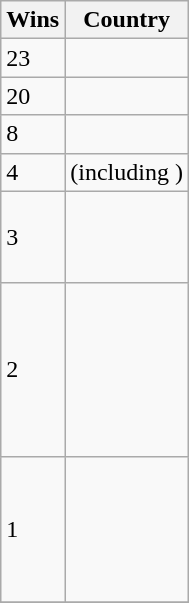<table class="wikitable">
<tr>
<th>Wins</th>
<th>Country</th>
</tr>
<tr>
<td>23</td>
<td></td>
</tr>
<tr>
<td>20</td>
<td></td>
</tr>
<tr>
<td>8</td>
<td></td>
</tr>
<tr>
<td>4</td>
<td> (including )</td>
</tr>
<tr>
<td>3</td>
<td><br><br><br></td>
</tr>
<tr>
<td>2</td>
<td><br><br><br><br><br><br></td>
</tr>
<tr>
<td>1</td>
<td><br><br><br><br><br></td>
</tr>
<tr>
</tr>
</table>
